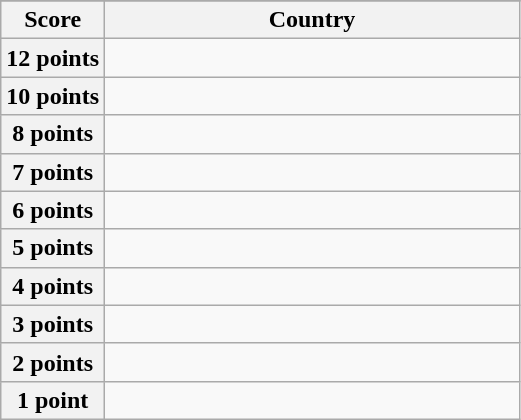<table class="wikitable">
<tr>
</tr>
<tr>
<th scope="col" width="20%">Score</th>
<th scope="col">Country</th>
</tr>
<tr>
<th scope="row">12 points</th>
<td></td>
</tr>
<tr>
<th scope="row">10 points</th>
<td></td>
</tr>
<tr>
<th scope="row">8 points</th>
<td></td>
</tr>
<tr>
<th scope="row">7 points</th>
<td></td>
</tr>
<tr>
<th scope="row">6 points</th>
<td></td>
</tr>
<tr>
<th scope="row">5 points</th>
<td></td>
</tr>
<tr>
<th scope="row">4 points</th>
<td></td>
</tr>
<tr>
<th scope="row">3 points</th>
<td></td>
</tr>
<tr>
<th scope="row">2 points</th>
<td></td>
</tr>
<tr>
<th scope="row">1 point</th>
<td></td>
</tr>
</table>
